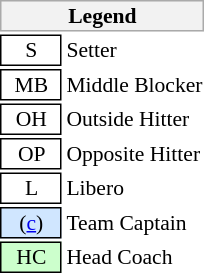<table class="toccolours" style="float: right; font-size: 90%; white-space: nowrap; vertical-align: middle">
<tr>
<th colspan="6" style="background-color: #F2F2F2; border: 1px solid #AAAAAA;">Legend</th>
</tr>
<tr>
<td style="border: 1px solid black; text-align:center">  S  </td>
<td>Setter</td>
</tr>
<tr>
<td style="border: 1px solid black; text-align:center">  MB  </td>
<td>Middle Blocker</td>
</tr>
<tr>
<td style="border: 1px solid black; text-align:center">  OH  </td>
<td>Outside Hitter</td>
</tr>
<tr>
<td style="border: 1px solid black; text-align:center">  OP  </td>
<td>Opposite Hitter</td>
</tr>
<tr>
<td style="border: 1px solid black; text-align:center">  L  </td>
<td>Libero</td>
</tr>
<tr>
<td style="background: #D0E6FF; border: 1px solid black; text-align:center"> (<a href='#'>c</a>) </td>
<td>Team Captain</td>
</tr>
<tr>
<td style="background: #ccffcc; border: 1px solid black; text-align:center"> HC </td>
<td>Head Coach</td>
</tr>
<tr>
</tr>
</table>
